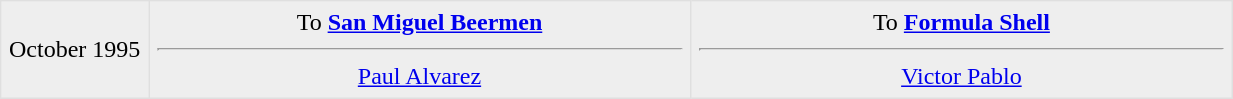<table border=1 style="border-collapse:collapse; text-align: center" bordercolor="#DFDFDF"  cellpadding="5">
<tr bgcolor="eeeeee">
<td style="width:12%">October 1995 <br></td>
<td style="width:44%" valign="top">To <strong><a href='#'>San Miguel Beermen</a></strong><hr><a href='#'>Paul Alvarez</a></td>
<td style="width:44%" valign="top">To <strong><a href='#'>Formula Shell</a></strong><hr><a href='#'>Victor Pablo</a></td>
</tr>
</table>
